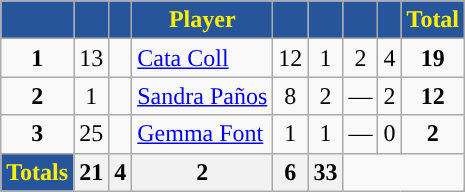<table class="wikitable" style="text-align:center">
<tr>
<th style="background:#26559B; color:#FFF000; "></th>
<th style="background:#26559B; color:#FFF000; "></th>
<th style="background:#26559B; color:#FFF000; "></th>
<th style="background:#26559B; color:#FFF000; ">Player</th>
<th style="background:#26559B; color:#FFF000; "></th>
<th style="background:#26559B; color:#FFF000; "></th>
<th style="background:#26559B; color:#FFF000; "></th>
<th style="background:#26559B; color:#FFF000; "></th>
<th style="background:#26559B; color:#FFF000; ">Total</th>
</tr>
<tr>
<td><strong>1</strong></td>
<td>13</td>
<td></td>
<td align="left"><a href='#'>Cata Coll</a></td>
<td>12</td>
<td>1</td>
<td>2</td>
<td>4</td>
<td><strong>19</strong></td>
</tr>
<tr>
<td><strong>2</strong></td>
<td>1</td>
<td></td>
<td align=left><a href='#'>Sandra Paños</a></td>
<td>8</td>
<td>2</td>
<td>—</td>
<td>2</td>
<td><strong>12</strong></td>
</tr>
<tr>
<td><strong>3</strong></td>
<td>25</td>
<td></td>
<td align="left"><a href='#'>Gemma Font</a></td>
<td>1</td>
<td>1</td>
<td>—</td>
<td>0</td>
<td><strong>2</strong></td>
</tr>
<tr>
<th style="background:#26559B; color:#FFF000; "><strong>Totals</strong></th>
<th><strong>21</strong></th>
<th><strong>4</strong></th>
<th><strong>2</strong></th>
<th><strong>6</strong></th>
<th><strong>33</strong></th>
</tr>
</table>
